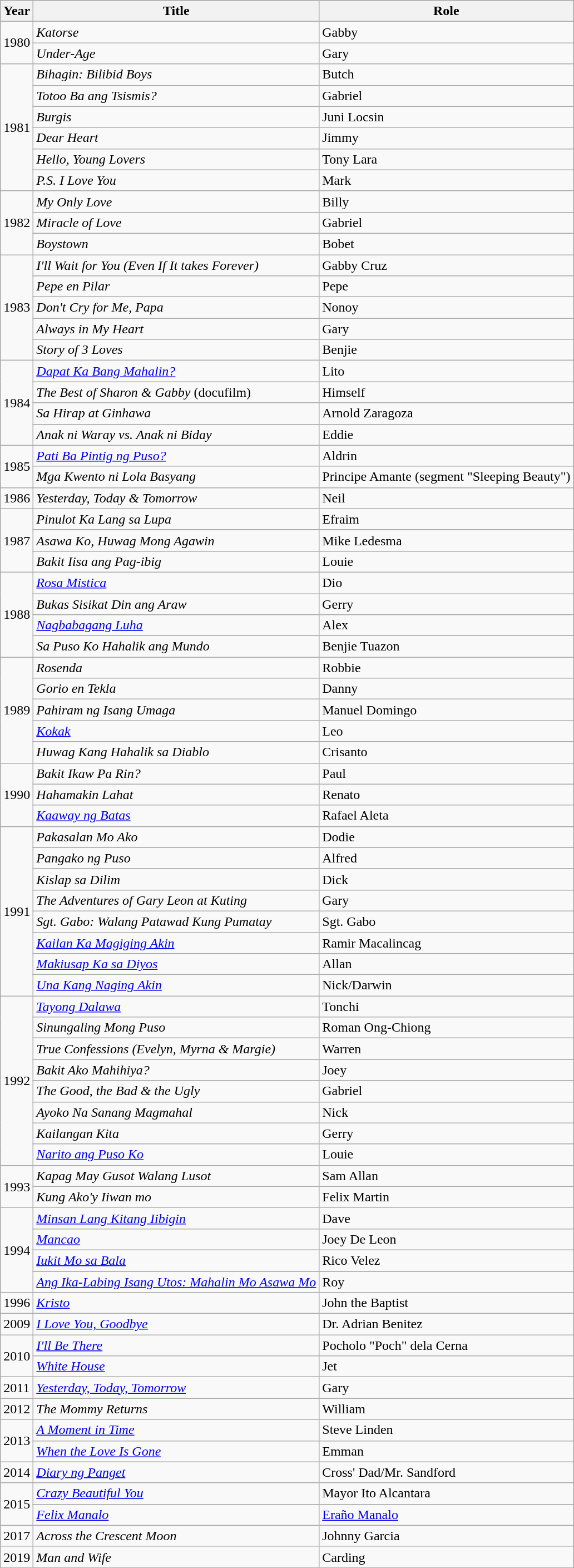<table class="wikitable sortable">
<tr>
<th>Year</th>
<th>Title</th>
<th>Role</th>
</tr>
<tr>
<td rowspan="2">1980</td>
<td><em>Katorse</em></td>
<td>Gabby</td>
</tr>
<tr>
<td><em>Under-Age</em></td>
<td>Gary </td>
</tr>
<tr>
<td rowspan="6">1981</td>
<td><em>Bihagin: Bilibid Boys</em></td>
<td>Butch </td>
</tr>
<tr>
<td><em>Totoo Ba ang Tsismis?</em></td>
<td>Gabriel </td>
</tr>
<tr>
<td><em>Burgis</em></td>
<td>Juni Locsin</td>
</tr>
<tr>
<td><em>Dear Heart</em></td>
<td>Jimmy</td>
</tr>
<tr>
<td><em>Hello, Young Lovers</em></td>
<td>Tony Lara</td>
</tr>
<tr>
<td><em>P.S. I Love You</em></td>
<td>Mark</td>
</tr>
<tr>
<td rowspan="3">1982</td>
<td><em>My Only Love</em></td>
<td>Billy </td>
</tr>
<tr>
<td><em>Miracle of Love</em></td>
<td>Gabriel</td>
</tr>
<tr>
<td><em>Boystown</em></td>
<td>Bobet</td>
</tr>
<tr>
<td rowspan="5">1983</td>
<td><em>I'll Wait for You (Even If It takes Forever)</em></td>
<td>Gabby Cruz</td>
</tr>
<tr>
<td><em>Pepe en Pilar</em></td>
<td>Pepe</td>
</tr>
<tr>
<td><em>Don't Cry for Me, Papa</em></td>
<td>Nonoy</td>
</tr>
<tr>
<td><em>Always in My Heart</em></td>
<td>Gary</td>
</tr>
<tr>
<td><em>Story of 3 Loves</em></td>
<td>Benjie</td>
</tr>
<tr>
<td rowspan="4">1984</td>
<td><em><a href='#'>Dapat Ka Bang Mahalin?</a></em></td>
<td>Lito</td>
</tr>
<tr>
<td><em>The Best of Sharon & Gabby</em> (docufilm)</td>
<td>Himself</td>
</tr>
<tr>
<td><em>Sa Hirap at Ginhawa</em></td>
<td>Arnold Zaragoza</td>
</tr>
<tr>
<td><em>Anak ni Waray vs. Anak ni Biday</em></td>
<td>Eddie</td>
</tr>
<tr>
<td rowspan="2">1985</td>
<td><em><a href='#'>Pati Ba Pintig ng Puso?</a></em></td>
<td>Aldrin</td>
</tr>
<tr>
<td><em>Mga Kwento ni Lola Basyang</em></td>
<td>Principe Amante (segment "Sleeping Beauty")</td>
</tr>
<tr>
<td>1986</td>
<td><em>Yesterday, Today & Tomorrow</em></td>
<td>Neil</td>
</tr>
<tr>
<td rowspan="3">1987</td>
<td><em>Pinulot Ka Lang sa Lupa</em></td>
<td>Efraim</td>
</tr>
<tr>
<td><em>Asawa Ko, Huwag Mong Agawin</em></td>
<td>Mike Ledesma</td>
</tr>
<tr>
<td><em>Bakit Iisa ang Pag-ibig</em></td>
<td>Louie</td>
</tr>
<tr>
<td rowspan="4">1988</td>
<td><em><a href='#'>Rosa Mistica</a></em></td>
<td>Dio</td>
</tr>
<tr>
<td><em>Bukas Sisikat Din ang Araw</em></td>
<td>Gerry</td>
</tr>
<tr>
<td><em><a href='#'>Nagbabagang Luha</a></em></td>
<td>Alex</td>
</tr>
<tr>
<td><em>Sa Puso Ko Hahalik ang Mundo</em></td>
<td>Benjie Tuazon</td>
</tr>
<tr>
<td rowspan="5">1989</td>
<td><em>Rosenda</em></td>
<td>Robbie</td>
</tr>
<tr>
<td><em>Gorio en Tekla</em></td>
<td>Danny</td>
</tr>
<tr>
<td><em>Pahiram ng Isang Umaga</em></td>
<td>Manuel Domingo</td>
</tr>
<tr>
<td><em><a href='#'>Kokak</a></em></td>
<td>Leo</td>
</tr>
<tr>
<td><em>Huwag Kang Hahalik sa Diablo</em></td>
<td>Crisanto</td>
</tr>
<tr>
<td rowspan="3">1990</td>
<td><em>Bakit Ikaw Pa Rin?</em></td>
<td>Paul</td>
</tr>
<tr>
<td><em>Hahamakin Lahat</em></td>
<td>Renato</td>
</tr>
<tr>
<td><em><a href='#'>Kaaway ng Batas</a></em></td>
<td>Rafael Aleta</td>
</tr>
<tr>
<td rowspan="8">1991</td>
<td><em>Pakasalan Mo Ako</em></td>
<td>Dodie</td>
</tr>
<tr>
<td><em>Pangako ng Puso</em></td>
<td>Alfred</td>
</tr>
<tr>
<td><em>Kislap sa Dilim</em></td>
<td>Dick</td>
</tr>
<tr>
<td><em>The Adventures of Gary Leon at Kuting</em></td>
<td>Gary</td>
</tr>
<tr>
<td><em>Sgt. Gabo: Walang Patawad Kung Pumatay</em></td>
<td>Sgt. Gabo</td>
</tr>
<tr>
<td><em><a href='#'>Kailan Ka Magiging Akin</a></em></td>
<td>Ramir Macalincag</td>
</tr>
<tr>
<td><em><a href='#'>Makiusap Ka sa Diyos</a></em></td>
<td>Allan</td>
</tr>
<tr>
<td><em><a href='#'>Una Kang Naging Akin</a></em></td>
<td>Nick/Darwin</td>
</tr>
<tr>
<td rowspan="8">1992</td>
<td><em><a href='#'>Tayong Dalawa</a></em></td>
<td>Tonchi</td>
</tr>
<tr>
<td><em>Sinungaling Mong Puso</em></td>
<td>Roman Ong-Chiong</td>
</tr>
<tr>
<td><em>True Confessions (Evelyn, Myrna & Margie)</em></td>
<td>Warren</td>
</tr>
<tr>
<td><em>Bakit Ako Mahihiya?</em></td>
<td>Joey</td>
</tr>
<tr>
<td><em>The Good, the Bad & the Ugly</em></td>
<td>Gabriel</td>
</tr>
<tr>
<td><em>Ayoko Na Sanang Magmahal</em></td>
<td>Nick</td>
</tr>
<tr>
<td><em>Kailangan Kita</em></td>
<td>Gerry</td>
</tr>
<tr>
<td><em><a href='#'>Narito ang Puso Ko</a></em></td>
<td>Louie</td>
</tr>
<tr>
<td rowspan="2">1993</td>
<td><em>Kapag May Gusot Walang Lusot</em></td>
<td>Sam Allan</td>
</tr>
<tr>
<td><em>Kung Ako'y Iiwan mo</em></td>
<td>Felix Martin</td>
</tr>
<tr>
<td rowspan="4">1994</td>
<td><em><a href='#'>Minsan Lang Kitang Iibigin</a></em></td>
<td>Dave</td>
</tr>
<tr>
<td><em><a href='#'>Mancao</a></em></td>
<td>Joey De Leon</td>
</tr>
<tr>
<td><em><a href='#'>Iukit Mo sa Bala</a></em></td>
<td>Rico Velez</td>
</tr>
<tr>
<td><em><a href='#'>Ang Ika-Labing Isang Utos: Mahalin Mo Asawa Mo</a></em></td>
<td>Roy</td>
</tr>
<tr>
<td>1996</td>
<td><em><a href='#'>Kristo</a></em></td>
<td>John the Baptist</td>
</tr>
<tr>
<td>2009</td>
<td><em><a href='#'>I Love You, Goodbye</a></em></td>
<td>Dr. Adrian Benitez</td>
</tr>
<tr>
<td rowspan="2">2010</td>
<td><em><a href='#'>I'll Be There</a></em></td>
<td>Pocholo "Poch" dela Cerna</td>
</tr>
<tr>
<td><em><a href='#'>White House</a></em></td>
<td>Jet</td>
</tr>
<tr>
<td>2011</td>
<td><em><a href='#'>Yesterday, Today, Tomorrow</a></em></td>
<td>Gary</td>
</tr>
<tr>
<td>2012</td>
<td><em>The Mommy Returns</em></td>
<td>William</td>
</tr>
<tr>
<td rowspan="2">2013</td>
<td><em><a href='#'>A Moment in Time</a></em></td>
<td>Steve Linden</td>
</tr>
<tr>
<td><em><a href='#'>When the Love Is Gone</a></em></td>
<td>Emman</td>
</tr>
<tr>
<td>2014</td>
<td><em><a href='#'>Diary ng Panget</a></em></td>
<td>Cross' Dad/Mr. Sandford</td>
</tr>
<tr>
<td rowspan="2">2015</td>
<td><em><a href='#'>Crazy Beautiful You</a></em></td>
<td>Mayor Ito Alcantara</td>
</tr>
<tr>
<td><em><a href='#'>Felix Manalo</a></em></td>
<td><a href='#'>Eraño Manalo</a></td>
</tr>
<tr>
<td>2017</td>
<td><em>Across the Crescent Moon</em></td>
<td>Johnny Garcia</td>
</tr>
<tr>
<td>2019</td>
<td><em>Man and Wife</em></td>
<td>Carding</td>
</tr>
</table>
